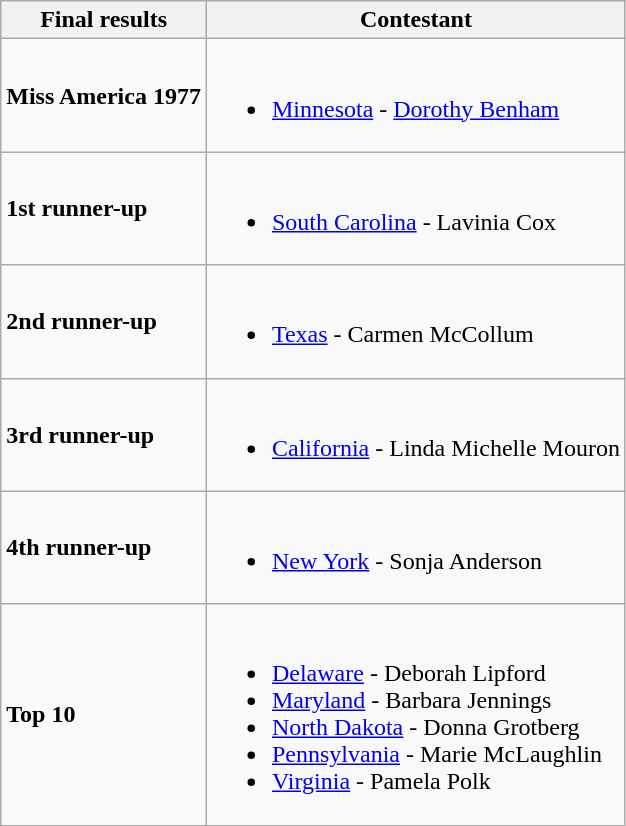<table class="wikitable">
<tr>
<th>Final results</th>
<th>Contestant</th>
</tr>
<tr>
<td><strong>Miss America 1977</strong></td>
<td><br><ul><li> <a href='#'>Minnesota</a> - <a href='#'>Dorothy Benham</a></li></ul></td>
</tr>
<tr>
<td><strong>1st runner-up</strong></td>
<td><br><ul><li> <a href='#'>South Carolina</a> - Lavinia Cox</li></ul></td>
</tr>
<tr>
<td><strong>2nd runner-up</strong></td>
<td><br><ul><li> <a href='#'>Texas</a> - Carmen McCollum</li></ul></td>
</tr>
<tr>
<td><strong>3rd runner-up</strong></td>
<td><br><ul><li> <a href='#'>California</a> - Linda Michelle Mouron</li></ul></td>
</tr>
<tr>
<td><strong>4th runner-up</strong></td>
<td><br><ul><li> <a href='#'>New York</a> - Sonja Anderson</li></ul></td>
</tr>
<tr>
<td><strong>Top 10</strong></td>
<td><br><ul><li> <a href='#'>Delaware</a> - Deborah Lipford</li><li> <a href='#'>Maryland</a> - Barbara Jennings</li><li> <a href='#'>North Dakota</a> - Donna Grotberg</li><li> <a href='#'>Pennsylvania</a> - Marie McLaughlin</li><li> <a href='#'>Virginia</a> - Pamela Polk</li></ul></td>
</tr>
</table>
